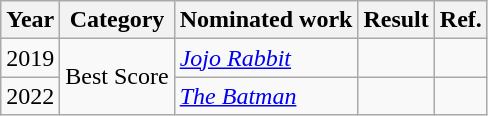<table class="wikitable">
<tr>
<th>Year</th>
<th>Category</th>
<th>Nominated work</th>
<th>Result</th>
<th>Ref.</th>
</tr>
<tr>
<td>2019</td>
<td rowspan="2">Best Score</td>
<td><em><a href='#'>Jojo Rabbit</a></em></td>
<td></td>
<td align="center"></td>
</tr>
<tr>
<td>2022</td>
<td><em><a href='#'>The Batman</a></em></td>
<td></td>
<td align="center"></td>
</tr>
</table>
